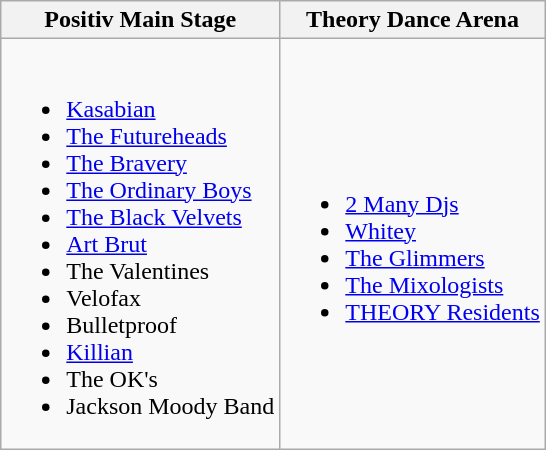<table class="wikitable">
<tr>
<th>Positiv Main Stage</th>
<th>Theory Dance Arena</th>
</tr>
<tr>
<td><br><ul><li><a href='#'>Kasabian</a></li><li><a href='#'>The Futureheads</a></li><li><a href='#'>The Bravery</a></li><li><a href='#'>The Ordinary Boys</a></li><li><a href='#'>The Black Velvets</a></li><li><a href='#'>Art Brut</a></li><li>The Valentines</li><li>Velofax</li><li>Bulletproof</li><li><a href='#'>Killian</a></li><li>The OK's</li><li>Jackson Moody Band</li></ul></td>
<td><br><ul><li><a href='#'>2 Many Djs</a></li><li><a href='#'>Whitey</a></li><li><a href='#'>The Glimmers</a></li><li><a href='#'>The Mixologists</a></li><li><a href='#'>THEORY Residents</a></li></ul></td>
</tr>
</table>
